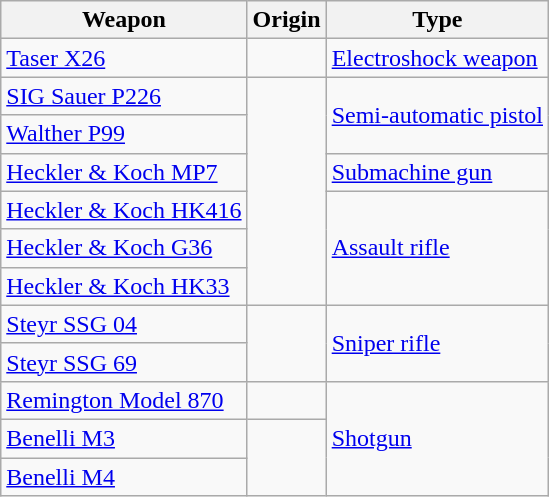<table class="wikitable">
<tr>
<th>Weapon</th>
<th>Origin</th>
<th>Type</th>
</tr>
<tr>
<td><a href='#'>Taser X26</a></td>
<td></td>
<td><a href='#'>Electroshock weapon</a></td>
</tr>
<tr>
<td><a href='#'>SIG Sauer P226</a></td>
<td rowspan="6"></td>
<td rowspan="2"><a href='#'>Semi-automatic pistol</a></td>
</tr>
<tr>
<td><a href='#'>Walther P99</a></td>
</tr>
<tr>
<td><a href='#'>Heckler & Koch MP7</a></td>
<td><a href='#'>Submachine gun</a></td>
</tr>
<tr>
<td><a href='#'>Heckler & Koch HK416</a></td>
<td rowspan="3"><a href='#'>Assault rifle</a></td>
</tr>
<tr>
<td><a href='#'>Heckler & Koch G36</a></td>
</tr>
<tr>
<td><a href='#'>Heckler & Koch HK33</a></td>
</tr>
<tr>
<td><a href='#'>Steyr SSG 04</a></td>
<td rowspan="2"></td>
<td rowspan="2"><a href='#'>Sniper rifle</a></td>
</tr>
<tr>
<td><a href='#'>Steyr SSG 69</a></td>
</tr>
<tr>
<td><a href='#'>Remington Model 870</a></td>
<td></td>
<td rowspan="3"><a href='#'>Shotgun</a></td>
</tr>
<tr>
<td><a href='#'>Benelli M3</a></td>
<td rowspan="2"></td>
</tr>
<tr>
<td><a href='#'>Benelli M4</a></td>
</tr>
</table>
